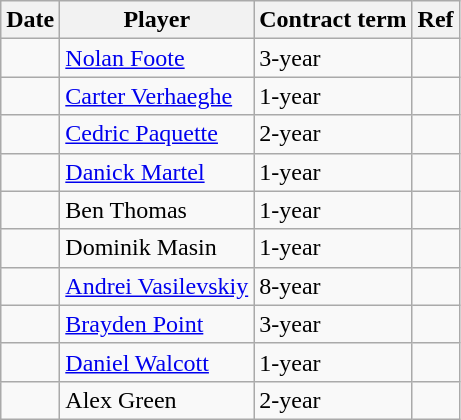<table class="wikitable">
<tr>
<th>Date</th>
<th>Player</th>
<th>Contract term</th>
<th>Ref</th>
</tr>
<tr>
<td></td>
<td><a href='#'>Nolan Foote</a></td>
<td>3-year</td>
<td></td>
</tr>
<tr>
<td></td>
<td><a href='#'>Carter Verhaeghe</a></td>
<td>1-year</td>
<td></td>
</tr>
<tr>
<td></td>
<td><a href='#'>Cedric Paquette</a></td>
<td>2-year</td>
<td></td>
</tr>
<tr>
<td></td>
<td><a href='#'>Danick Martel</a></td>
<td>1-year</td>
<td></td>
</tr>
<tr>
<td></td>
<td>Ben Thomas</td>
<td>1-year</td>
<td></td>
</tr>
<tr>
<td></td>
<td>Dominik Masin</td>
<td>1-year</td>
<td></td>
</tr>
<tr>
<td></td>
<td><a href='#'>Andrei Vasilevskiy</a></td>
<td>8-year</td>
<td></td>
</tr>
<tr>
<td></td>
<td><a href='#'>Brayden Point</a></td>
<td>3-year</td>
<td></td>
</tr>
<tr>
<td></td>
<td><a href='#'>Daniel Walcott</a></td>
<td>1-year</td>
<td></td>
</tr>
<tr>
<td></td>
<td>Alex Green</td>
<td>2-year</td>
<td></td>
</tr>
</table>
